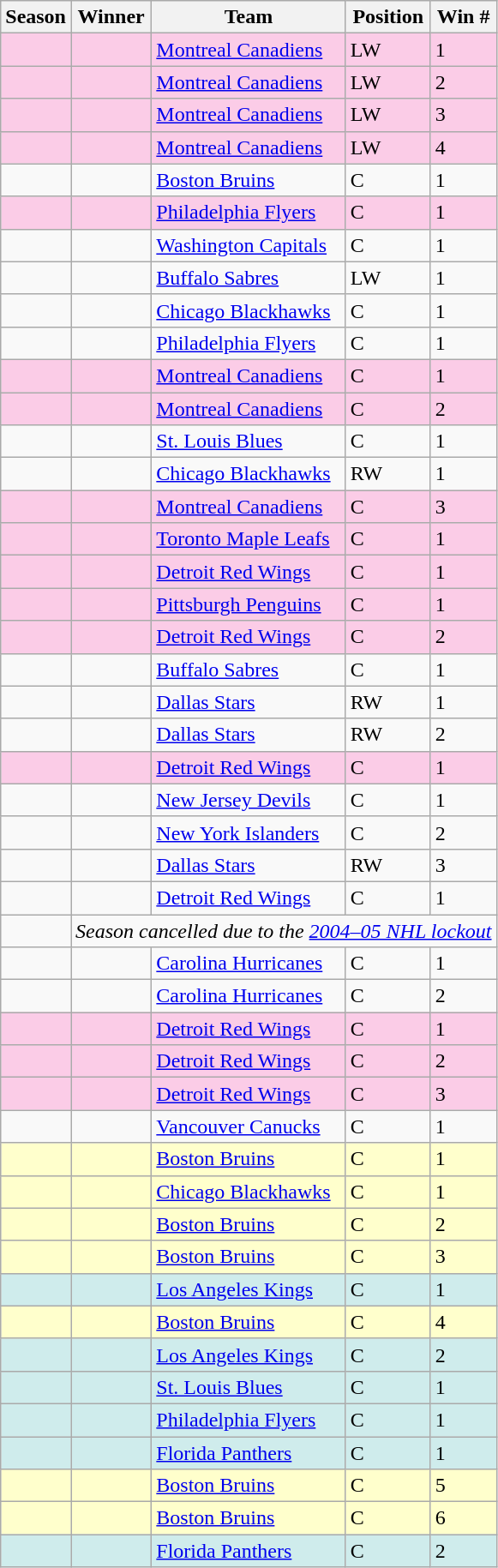<table class="wikitable sortable">
<tr>
<th>Season</th>
<th>Winner</th>
<th>Team</th>
<th>Position</th>
<th>Win #</th>
</tr>
<tr bgcolor="#FBCCE7">
<td></td>
<td></td>
<td><a href='#'>Montreal Canadiens</a></td>
<td>LW</td>
<td>1</td>
</tr>
<tr bgcolor="#FBCCE7">
<td></td>
<td></td>
<td><a href='#'>Montreal Canadiens</a></td>
<td>LW</td>
<td>2</td>
</tr>
<tr bgcolor="#FBCCE7">
<td></td>
<td></td>
<td><a href='#'>Montreal Canadiens</a></td>
<td>LW</td>
<td>3</td>
</tr>
<tr bgcolor="#FBCCE7">
<td></td>
<td></td>
<td><a href='#'>Montreal Canadiens</a></td>
<td>LW</td>
<td>4</td>
</tr>
<tr>
<td></td>
<td></td>
<td><a href='#'>Boston Bruins</a></td>
<td>C</td>
<td>1</td>
</tr>
<tr bgcolor="#FBCCE7">
<td></td>
<td></td>
<td><a href='#'>Philadelphia Flyers</a></td>
<td>C</td>
<td>1</td>
</tr>
<tr>
<td></td>
<td></td>
<td><a href='#'>Washington Capitals</a></td>
<td>C</td>
<td>1</td>
</tr>
<tr>
<td></td>
<td></td>
<td><a href='#'>Buffalo Sabres</a></td>
<td>LW</td>
<td>1</td>
</tr>
<tr>
<td></td>
<td></td>
<td><a href='#'>Chicago Blackhawks</a></td>
<td>C</td>
<td>1</td>
</tr>
<tr>
<td></td>
<td></td>
<td><a href='#'>Philadelphia Flyers</a></td>
<td>C</td>
<td>1</td>
</tr>
<tr bgcolor="#FBCCE7">
<td></td>
<td></td>
<td><a href='#'>Montreal Canadiens</a></td>
<td>C</td>
<td>1</td>
</tr>
<tr bgcolor="#FBCCE7">
<td></td>
<td></td>
<td><a href='#'>Montreal Canadiens</a></td>
<td>C</td>
<td>2</td>
</tr>
<tr>
<td></td>
<td></td>
<td><a href='#'>St. Louis Blues</a></td>
<td>C</td>
<td>1</td>
</tr>
<tr>
<td></td>
<td></td>
<td><a href='#'>Chicago Blackhawks</a></td>
<td>RW</td>
<td>1</td>
</tr>
<tr bgcolor="#FBCCE7">
<td></td>
<td></td>
<td><a href='#'>Montreal Canadiens</a></td>
<td>C</td>
<td>3</td>
</tr>
<tr bgcolor="#FBCCE7">
<td></td>
<td></td>
<td><a href='#'>Toronto Maple Leafs</a></td>
<td>C</td>
<td>1</td>
</tr>
<tr bgcolor="#FBCCE7">
<td></td>
<td></td>
<td><a href='#'>Detroit Red Wings</a></td>
<td>C</td>
<td>1</td>
</tr>
<tr bgcolor="#FBCCE7">
<td></td>
<td></td>
<td><a href='#'>Pittsburgh Penguins</a></td>
<td>C</td>
<td>1</td>
</tr>
<tr bgcolor="#FBCCE7">
<td></td>
<td></td>
<td><a href='#'>Detroit Red Wings</a></td>
<td>C</td>
<td>2</td>
</tr>
<tr>
<td></td>
<td></td>
<td><a href='#'>Buffalo Sabres</a></td>
<td>C</td>
<td>1</td>
</tr>
<tr>
<td></td>
<td></td>
<td><a href='#'>Dallas Stars</a></td>
<td>RW</td>
<td>1</td>
</tr>
<tr>
<td></td>
<td></td>
<td><a href='#'>Dallas Stars</a></td>
<td>RW</td>
<td>2</td>
</tr>
<tr bgcolor="#FBCCE7">
<td></td>
<td></td>
<td><a href='#'>Detroit Red Wings</a></td>
<td>C</td>
<td>1</td>
</tr>
<tr>
<td></td>
<td></td>
<td><a href='#'>New Jersey Devils</a></td>
<td>C</td>
<td>1</td>
</tr>
<tr>
<td></td>
<td></td>
<td><a href='#'>New York Islanders</a></td>
<td>C</td>
<td>2</td>
</tr>
<tr>
<td></td>
<td></td>
<td><a href='#'>Dallas Stars</a></td>
<td>RW</td>
<td>3</td>
</tr>
<tr>
<td></td>
<td></td>
<td><a href='#'>Detroit Red Wings</a></td>
<td>C</td>
<td>1</td>
</tr>
<tr>
<td></td>
<td colspan="4" align="center"><em>Season cancelled due to the <a href='#'>2004–05 NHL lockout</a></em></td>
</tr>
<tr>
<td></td>
<td></td>
<td><a href='#'>Carolina Hurricanes</a></td>
<td>C</td>
<td>1</td>
</tr>
<tr>
<td></td>
<td></td>
<td><a href='#'>Carolina Hurricanes</a></td>
<td>C</td>
<td>2</td>
</tr>
<tr bgcolor="#FBCCE7">
<td></td>
<td></td>
<td><a href='#'>Detroit Red Wings</a></td>
<td>C</td>
<td>1</td>
</tr>
<tr bgcolor="#FBCCE7">
<td></td>
<td></td>
<td><a href='#'>Detroit Red Wings</a></td>
<td>C</td>
<td>2</td>
</tr>
<tr bgcolor="#FBCCE7">
<td></td>
<td></td>
<td><a href='#'>Detroit Red Wings</a></td>
<td>C</td>
<td>3</td>
</tr>
<tr>
<td></td>
<td></td>
<td><a href='#'>Vancouver Canucks</a></td>
<td>C</td>
<td>1</td>
</tr>
<tr bgcolor="#FFFFcc">
<td></td>
<td></td>
<td><a href='#'>Boston Bruins</a></td>
<td>C</td>
<td>1</td>
</tr>
<tr bgcolor="#FFFFcc">
<td></td>
<td></td>
<td><a href='#'>Chicago Blackhawks</a></td>
<td>C</td>
<td>1</td>
</tr>
<tr bgcolor="#FFFFcc">
<td></td>
<td></td>
<td><a href='#'>Boston Bruins</a></td>
<td>C</td>
<td>2</td>
</tr>
<tr bgcolor="#FFFFcc">
<td></td>
<td></td>
<td><a href='#'>Boston Bruins</a></td>
<td>C</td>
<td>3</td>
</tr>
<tr bgcolor="#CFECEC">
<td></td>
<td></td>
<td><a href='#'>Los Angeles Kings</a></td>
<td>C</td>
<td>1</td>
</tr>
<tr bgcolor="#FFFFcc">
<td></td>
<td></td>
<td><a href='#'>Boston Bruins</a></td>
<td>C</td>
<td>4</td>
</tr>
<tr bgcolor="#CFECEC">
<td></td>
<td></td>
<td><a href='#'>Los Angeles Kings</a></td>
<td>C</td>
<td>2</td>
</tr>
<tr bgcolor="#CFECEC">
<td></td>
<td></td>
<td><a href='#'>St. Louis Blues</a></td>
<td>C</td>
<td>1</td>
</tr>
<tr bgcolor="#CFECEC">
<td></td>
<td></td>
<td><a href='#'>Philadelphia Flyers</a></td>
<td>C</td>
<td>1</td>
</tr>
<tr bgcolor="#CFECEC">
<td></td>
<td></td>
<td><a href='#'>Florida Panthers</a></td>
<td>C</td>
<td>1</td>
</tr>
<tr bgcolor="#FFFFcc">
<td></td>
<td></td>
<td><a href='#'>Boston Bruins</a></td>
<td>C</td>
<td>5</td>
</tr>
<tr bgcolor="#FFFFcc">
<td></td>
<td></td>
<td><a href='#'>Boston Bruins</a></td>
<td>C</td>
<td>6</td>
</tr>
<tr bgcolor="#CFECEC">
<td></td>
<td></td>
<td><a href='#'>Florida Panthers</a></td>
<td>C</td>
<td>2</td>
</tr>
</table>
